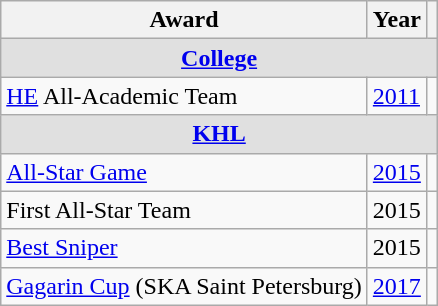<table class="wikitable">
<tr>
<th>Award</th>
<th>Year</th>
<th></th>
</tr>
<tr ALIGN="center" bgcolor="#e0e0e0">
<td colspan="3"><strong><a href='#'>College</a></strong></td>
</tr>
<tr>
<td><a href='#'>HE</a> All-Academic Team</td>
<td><a href='#'>2011</a></td>
<td></td>
</tr>
<tr ALIGN="center" bgcolor="#e0e0e0">
<td colspan="3"><strong><a href='#'>KHL</a></strong></td>
</tr>
<tr>
<td><a href='#'>All-Star Game</a></td>
<td><a href='#'>2015</a></td>
<td></td>
</tr>
<tr>
<td>First All-Star Team</td>
<td>2015</td>
<td></td>
</tr>
<tr>
<td><a href='#'>Best Sniper</a></td>
<td>2015</td>
<td></td>
</tr>
<tr>
<td><a href='#'>Gagarin Cup</a> (SKA Saint Petersburg)</td>
<td><a href='#'>2017</a></td>
<td></td>
</tr>
</table>
